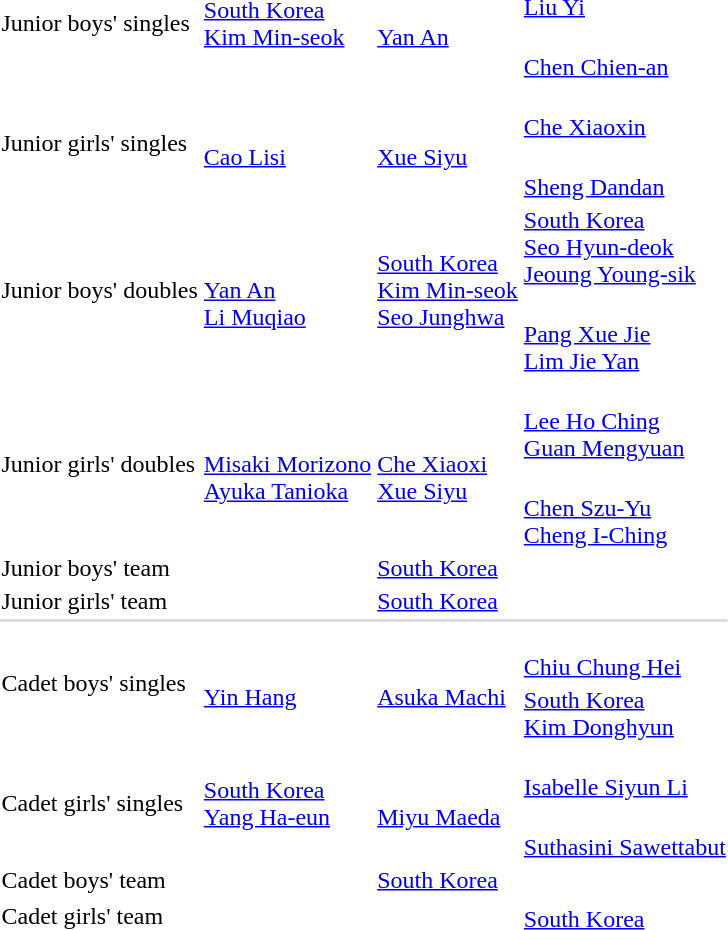<table>
<tr>
<td rowspan=2>Junior boys' singles</td>
<td rowspan=2> <a href='#'>South Korea</a><br><a href='#'>Kim Min-seok</a></td>
<td rowspan=2><br><a href='#'>Yan An</a></td>
<td><br><a href='#'>Liu Yi</a></td>
</tr>
<tr>
<td><br><a href='#'>Chen Chien-an</a></td>
</tr>
<tr>
<td rowspan=2>Junior girls' singles</td>
<td rowspan=2><br><a href='#'>Cao Lisi</a></td>
<td rowspan=2><br><a href='#'>Xue Siyu</a></td>
<td><br><a href='#'>Che Xiaoxin</a></td>
</tr>
<tr>
<td><br><a href='#'>Sheng Dandan</a></td>
</tr>
<tr>
<td rowspan=2>Junior boys' doubles</td>
<td rowspan=2><br><a href='#'>Yan An</a><br><a href='#'>Li Muqiao</a></td>
<td rowspan=2> <a href='#'>South Korea</a><br><a href='#'>Kim Min-seok</a><br><a href='#'>Seo Junghwa</a></td>
<td> <a href='#'>South Korea</a><br><a href='#'>Seo Hyun-deok</a><br><a href='#'>Jeoung Young-sik</a></td>
</tr>
<tr>
<td><br><a href='#'>Pang Xue Jie</a><br><a href='#'>Lim Jie Yan</a></td>
</tr>
<tr>
<td rowspan=2>Junior girls' doubles</td>
<td rowspan=2><br><a href='#'>Misaki Morizono</a><br><a href='#'>Ayuka Tanioka</a></td>
<td rowspan=2><br><a href='#'>Che Xiaoxi</a><br><a href='#'>Xue Siyu</a></td>
<td><br><a href='#'>Lee Ho Ching</a><br><a href='#'>Guan Mengyuan</a></td>
</tr>
<tr>
<td><br><a href='#'>Chen Szu-Yu</a><br><a href='#'>Cheng I-Ching</a></td>
</tr>
<tr>
<td rowspan=2>Junior boys' team</td>
<td rowspan=2></td>
<td rowspan=2> <a href='#'>South Korea</a></td>
<td></td>
</tr>
<tr>
<td></td>
</tr>
<tr>
<td rowspan=2>Junior girls' team</td>
<td rowspan=2></td>
<td rowspan=2> <a href='#'>South Korea</a></td>
<td></td>
</tr>
<tr>
<td></td>
</tr>
<tr style="background:#dddddd;">
<td colspan=7></td>
</tr>
<tr>
<td rowspan=2>Cadet boys' singles</td>
<td rowspan=2><br><a href='#'>Yin Hang</a></td>
<td rowspan=2><br><a href='#'>Asuka Machi</a></td>
<td><br><a href='#'>Chiu Chung Hei</a></td>
</tr>
<tr>
<td> <a href='#'>South Korea</a><br><a href='#'>Kim Donghyun</a></td>
</tr>
<tr>
<td rowspan=2>Cadet girls' singles</td>
<td rowspan=2> <a href='#'>South Korea</a><br><a href='#'>Yang Ha-eun</a></td>
<td rowspan=2><br><a href='#'>Miyu Maeda</a></td>
<td><br><a href='#'>Isabelle Siyun Li</a></td>
</tr>
<tr>
<td><br><a href='#'>Suthasini Sawettabut</a></td>
</tr>
<tr>
<td rowspan=2>Cadet boys' team</td>
<td rowspan=2></td>
<td rowspan=2> <a href='#'>South Korea</a></td>
<td></td>
</tr>
<tr>
<td></td>
</tr>
<tr>
<td rowspan=2>Cadet girls' team</td>
<td rowspan=2></td>
<td rowspan=2></td>
<td></td>
</tr>
<tr>
<td> <a href='#'>South Korea</a></td>
</tr>
</table>
